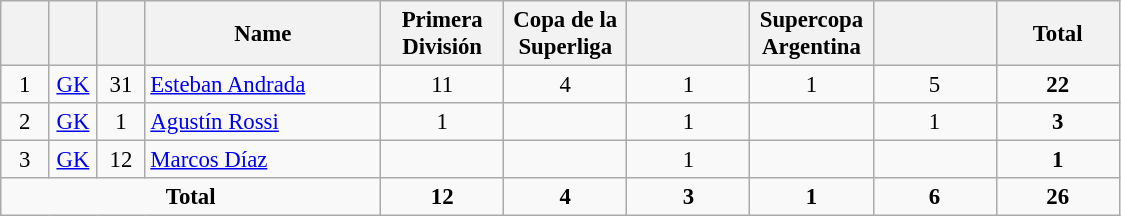<table class="wikitable sortable" style="font-size: 95%; text-align: center;">
<tr>
<th width=25></th>
<th width=25></th>
<th width=25></th>
<th width=150>Name</th>
<th width= 75>Primera División</th>
<th width= 75>Copa de la Superliga</th>
<th width= 75></th>
<th width= 75>Supercopa Argentina</th>
<th width= 75></th>
<th width= 75>Total</th>
</tr>
<tr>
<td>1</td>
<td><a href='#'>GK</a></td>
<td>31</td>
<td align=left> <a href='#'>Esteban Andrada</a></td>
<td>11</td>
<td>4</td>
<td>1</td>
<td>1</td>
<td>5</td>
<td><strong>22</strong></td>
</tr>
<tr>
<td>2</td>
<td><a href='#'>GK</a></td>
<td>1</td>
<td align=left> <a href='#'>Agustín Rossi</a></td>
<td>1</td>
<td></td>
<td>1</td>
<td></td>
<td>1</td>
<td><strong>3</strong></td>
</tr>
<tr>
<td>3</td>
<td><a href='#'>GK</a></td>
<td>12</td>
<td align=left> <a href='#'>Marcos Díaz</a></td>
<td></td>
<td></td>
<td>1</td>
<td></td>
<td></td>
<td><strong>1</strong></td>
</tr>
<tr align=center>
<td colspan=4><strong>Total</strong></td>
<td><strong>12</strong></td>
<td><strong>4</strong></td>
<td><strong>3</strong></td>
<td><strong>1</strong></td>
<td><strong>6</strong></td>
<td><strong>26</strong></td>
</tr>
</table>
